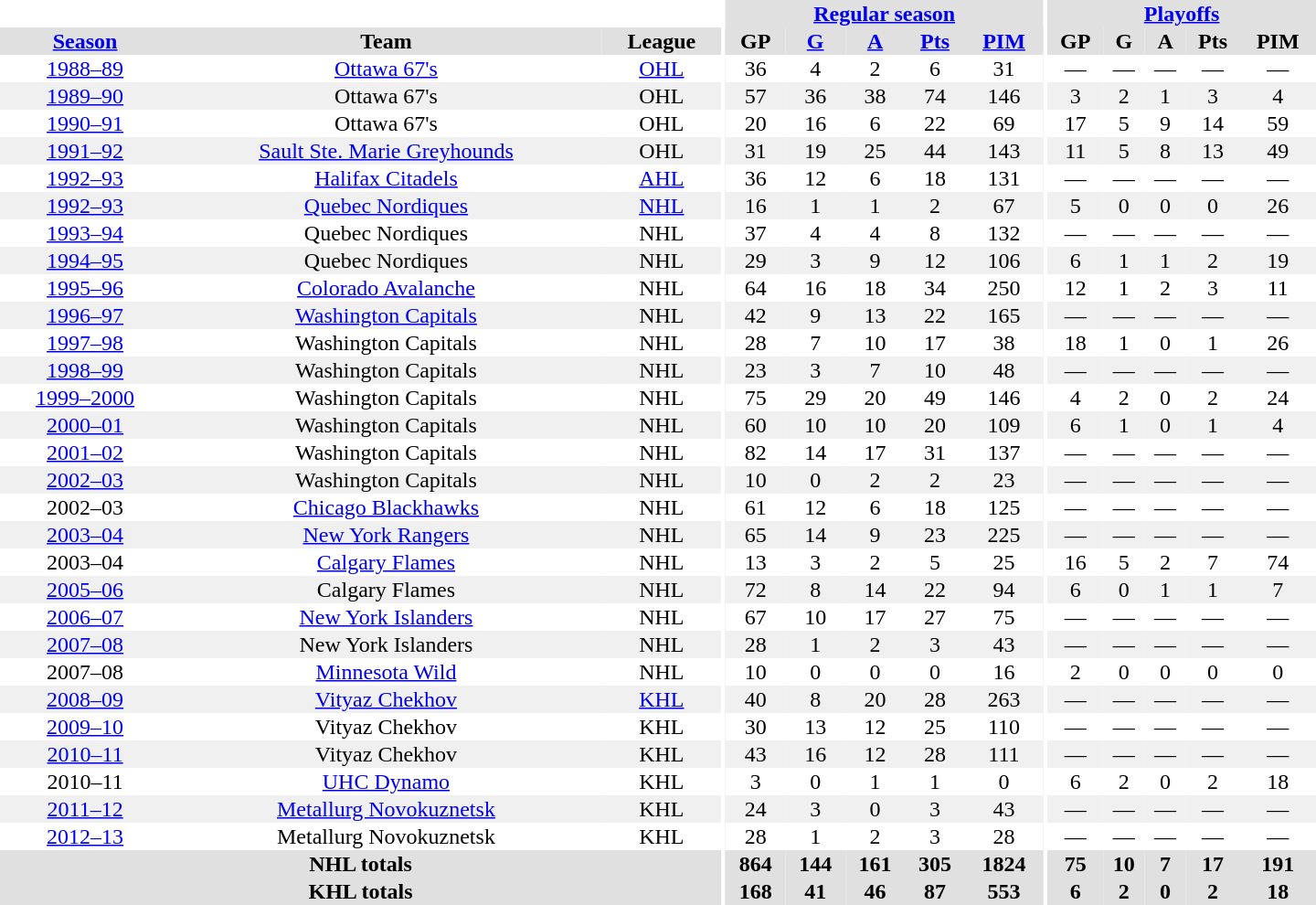<table border="0" cellpadding="1" cellspacing="0" style="text-align:center; width:60em">
<tr bgcolor="#e0e0e0">
<th colspan="3"  bgcolor="#ffffff"></th>
<th rowspan="98" bgcolor="#ffffff"></th>
<th colspan="5"><a href='#'>Regular season</a></th>
<th rowspan="98" bgcolor="#ffffff"></th>
<th colspan="5"><a href='#'>Playoffs</a></th>
</tr>
<tr bgcolor="#e0e0e0">
<th><a href='#'>Season</a></th>
<th>Team</th>
<th>League</th>
<th>GP</th>
<th><a href='#'>G</a></th>
<th><a href='#'>A</a></th>
<th><a href='#'>Pts</a></th>
<th><a href='#'>PIM</a></th>
<th>GP</th>
<th>G</th>
<th>A</th>
<th>Pts</th>
<th>PIM</th>
</tr>
<tr>
<td><a href='#'>1988–89</a></td>
<td><a href='#'>Ottawa 67's</a></td>
<td><a href='#'>OHL</a></td>
<td>36</td>
<td>4</td>
<td>2</td>
<td>6</td>
<td>31</td>
<td>—</td>
<td>—</td>
<td>—</td>
<td>—</td>
<td>—</td>
</tr>
<tr bgcolor="#f0f0f0">
<td><a href='#'>1989–90</a></td>
<td>Ottawa 67's</td>
<td>OHL</td>
<td>57</td>
<td>36</td>
<td>38</td>
<td>74</td>
<td>146</td>
<td>3</td>
<td>2</td>
<td>1</td>
<td>3</td>
<td>4</td>
</tr>
<tr>
<td><a href='#'>1990–91</a></td>
<td>Ottawa 67's</td>
<td>OHL</td>
<td>20</td>
<td>16</td>
<td>6</td>
<td>22</td>
<td>69</td>
<td>17</td>
<td>5</td>
<td>9</td>
<td>14</td>
<td>59</td>
</tr>
<tr bgcolor="#f0f0f0">
<td><a href='#'>1991–92</a></td>
<td><a href='#'>Sault Ste. Marie Greyhounds</a></td>
<td>OHL</td>
<td>31</td>
<td>19</td>
<td>25</td>
<td>44</td>
<td>143</td>
<td>11</td>
<td>5</td>
<td>8</td>
<td>13</td>
<td>49</td>
</tr>
<tr>
<td><a href='#'>1992–93</a></td>
<td><a href='#'>Halifax Citadels</a></td>
<td><a href='#'>AHL</a></td>
<td>36</td>
<td>12</td>
<td>6</td>
<td>18</td>
<td>131</td>
<td>—</td>
<td>—</td>
<td>—</td>
<td>—</td>
<td>—</td>
</tr>
<tr bgcolor="#f0f0f0">
<td><a href='#'>1992–93</a></td>
<td><a href='#'>Quebec Nordiques</a></td>
<td><a href='#'>NHL</a></td>
<td>16</td>
<td>1</td>
<td>1</td>
<td>2</td>
<td>67</td>
<td>5</td>
<td>0</td>
<td>0</td>
<td>0</td>
<td>26</td>
</tr>
<tr>
<td><a href='#'>1993–94</a></td>
<td>Quebec Nordiques</td>
<td>NHL</td>
<td>37</td>
<td>4</td>
<td>4</td>
<td>8</td>
<td>132</td>
<td>—</td>
<td>—</td>
<td>—</td>
<td>—</td>
<td>—</td>
</tr>
<tr bgcolor="#f0f0f0">
<td><a href='#'>1994–95</a></td>
<td>Quebec Nordiques</td>
<td>NHL</td>
<td>29</td>
<td>3</td>
<td>9</td>
<td>12</td>
<td>106</td>
<td>6</td>
<td>1</td>
<td>1</td>
<td>2</td>
<td>19</td>
</tr>
<tr>
<td><a href='#'>1995–96</a></td>
<td><a href='#'>Colorado Avalanche</a></td>
<td>NHL</td>
<td>64</td>
<td>16</td>
<td>18</td>
<td>34</td>
<td>250</td>
<td>12</td>
<td>1</td>
<td>2</td>
<td>3</td>
<td>11</td>
</tr>
<tr bgcolor="#f0f0f0">
<td><a href='#'>1996–97</a></td>
<td><a href='#'>Washington Capitals</a></td>
<td>NHL</td>
<td>42</td>
<td>9</td>
<td>13</td>
<td>22</td>
<td>165</td>
<td>—</td>
<td>—</td>
<td>—</td>
<td>—</td>
<td>—</td>
</tr>
<tr>
<td><a href='#'>1997–98</a></td>
<td>Washington Capitals</td>
<td>NHL</td>
<td>28</td>
<td>7</td>
<td>10</td>
<td>17</td>
<td>38</td>
<td>18</td>
<td>1</td>
<td>0</td>
<td>1</td>
<td>26</td>
</tr>
<tr bgcolor="#f0f0f0">
<td><a href='#'>1998–99</a></td>
<td>Washington Capitals</td>
<td>NHL</td>
<td>23</td>
<td>3</td>
<td>7</td>
<td>10</td>
<td>48</td>
<td>—</td>
<td>—</td>
<td>—</td>
<td>—</td>
<td>—</td>
</tr>
<tr>
<td><a href='#'>1999–2000</a></td>
<td>Washington Capitals</td>
<td>NHL</td>
<td>75</td>
<td>29</td>
<td>20</td>
<td>49</td>
<td>146</td>
<td>4</td>
<td>2</td>
<td>0</td>
<td>2</td>
<td>24</td>
</tr>
<tr bgcolor="#f0f0f0">
<td><a href='#'>2000–01</a></td>
<td>Washington Capitals</td>
<td>NHL</td>
<td>60</td>
<td>10</td>
<td>10</td>
<td>20</td>
<td>109</td>
<td>6</td>
<td>1</td>
<td>0</td>
<td>1</td>
<td>4</td>
</tr>
<tr>
<td><a href='#'>2001–02</a></td>
<td>Washington Capitals</td>
<td>NHL</td>
<td>82</td>
<td>14</td>
<td>17</td>
<td>31</td>
<td>137</td>
<td>—</td>
<td>—</td>
<td>—</td>
<td>—</td>
<td>—</td>
</tr>
<tr bgcolor="#f0f0f0">
<td><a href='#'>2002–03</a></td>
<td>Washington Capitals</td>
<td>NHL</td>
<td>10</td>
<td>0</td>
<td>2</td>
<td>2</td>
<td>23</td>
<td>—</td>
<td>—</td>
<td>—</td>
<td>—</td>
<td>—</td>
</tr>
<tr>
<td>2002–03</td>
<td><a href='#'>Chicago Blackhawks</a></td>
<td>NHL</td>
<td>61</td>
<td>12</td>
<td>6</td>
<td>18</td>
<td>125</td>
<td>—</td>
<td>—</td>
<td>—</td>
<td>—</td>
<td>—</td>
</tr>
<tr bgcolor="#f0f0f0">
<td><a href='#'>2003–04</a></td>
<td><a href='#'>New York Rangers</a></td>
<td>NHL</td>
<td>65</td>
<td>14</td>
<td>9</td>
<td>23</td>
<td>225</td>
<td>—</td>
<td>—</td>
<td>—</td>
<td>—</td>
<td>—</td>
</tr>
<tr>
<td>2003–04</td>
<td><a href='#'>Calgary Flames</a></td>
<td>NHL</td>
<td>13</td>
<td>3</td>
<td>2</td>
<td>5</td>
<td>25</td>
<td>16</td>
<td>5</td>
<td>2</td>
<td>7</td>
<td>74</td>
</tr>
<tr bgcolor="#f0f0f0">
<td><a href='#'>2005–06</a></td>
<td>Calgary Flames</td>
<td>NHL</td>
<td>72</td>
<td>8</td>
<td>14</td>
<td>22</td>
<td>94</td>
<td>6</td>
<td>0</td>
<td>1</td>
<td>1</td>
<td>7</td>
</tr>
<tr>
<td><a href='#'>2006–07</a></td>
<td><a href='#'>New York Islanders</a></td>
<td>NHL</td>
<td>67</td>
<td>10</td>
<td>17</td>
<td>27</td>
<td>75</td>
<td>—</td>
<td>—</td>
<td>—</td>
<td>—</td>
<td>—</td>
</tr>
<tr bgcolor="#f0f0f0">
<td><a href='#'>2007–08</a></td>
<td>New York Islanders</td>
<td>NHL</td>
<td>28</td>
<td>1</td>
<td>2</td>
<td>3</td>
<td>43</td>
<td>—</td>
<td>—</td>
<td>—</td>
<td>—</td>
<td>—</td>
</tr>
<tr>
<td>2007–08</td>
<td><a href='#'>Minnesota Wild</a></td>
<td>NHL</td>
<td>10</td>
<td>0</td>
<td>0</td>
<td>0</td>
<td>16</td>
<td>2</td>
<td>0</td>
<td>0</td>
<td>0</td>
<td>0</td>
</tr>
<tr bgcolor="#f0f0f0">
<td><a href='#'>2008–09</a></td>
<td><a href='#'>Vityaz Chekhov</a></td>
<td><a href='#'>KHL</a></td>
<td>40</td>
<td>8</td>
<td>20</td>
<td>28</td>
<td>263</td>
<td>—</td>
<td>—</td>
<td>—</td>
<td>—</td>
<td>—</td>
</tr>
<tr>
<td><a href='#'>2009–10</a></td>
<td>Vityaz Chekhov</td>
<td>KHL</td>
<td>30</td>
<td>13</td>
<td>12</td>
<td>25</td>
<td>110</td>
<td>—</td>
<td>—</td>
<td>—</td>
<td>—</td>
<td>—</td>
</tr>
<tr bgcolor="#f0f0f0">
<td><a href='#'>2010–11</a></td>
<td>Vityaz Chekhov</td>
<td>KHL</td>
<td>43</td>
<td>16</td>
<td>12</td>
<td>28</td>
<td>111</td>
<td>—</td>
<td>—</td>
<td>—</td>
<td>—</td>
<td>—</td>
</tr>
<tr>
<td>2010–11</td>
<td><a href='#'>UHC Dynamo</a></td>
<td>KHL</td>
<td>3</td>
<td>0</td>
<td>1</td>
<td>1</td>
<td>0</td>
<td>6</td>
<td>2</td>
<td>0</td>
<td>2</td>
<td>18</td>
</tr>
<tr bgcolor="#f0f0f0">
<td><a href='#'>2011–12</a></td>
<td><a href='#'>Metallurg Novokuznetsk</a></td>
<td>KHL</td>
<td>24</td>
<td>3</td>
<td>0</td>
<td>3</td>
<td>43</td>
<td>—</td>
<td>—</td>
<td>—</td>
<td>—</td>
<td>—</td>
</tr>
<tr>
<td><a href='#'>2012–13</a></td>
<td>Metallurg Novokuznetsk</td>
<td>KHL</td>
<td>28</td>
<td>1</td>
<td>2</td>
<td>3</td>
<td>28</td>
<td>—</td>
<td>—</td>
<td>—</td>
<td>—</td>
<td>—</td>
</tr>
<tr bgcolor="#e0e0e0">
<th colspan="3">NHL totals</th>
<th>864</th>
<th>144</th>
<th>161</th>
<th>305</th>
<th>1824</th>
<th>75</th>
<th>10</th>
<th>7</th>
<th>17</th>
<th>191</th>
</tr>
<tr bgcolor="#e0e0e0">
<th colspan="3">KHL totals</th>
<th>168</th>
<th>41</th>
<th>46</th>
<th>87</th>
<th>553</th>
<th>6</th>
<th>2</th>
<th>0</th>
<th>2</th>
<th>18</th>
</tr>
</table>
